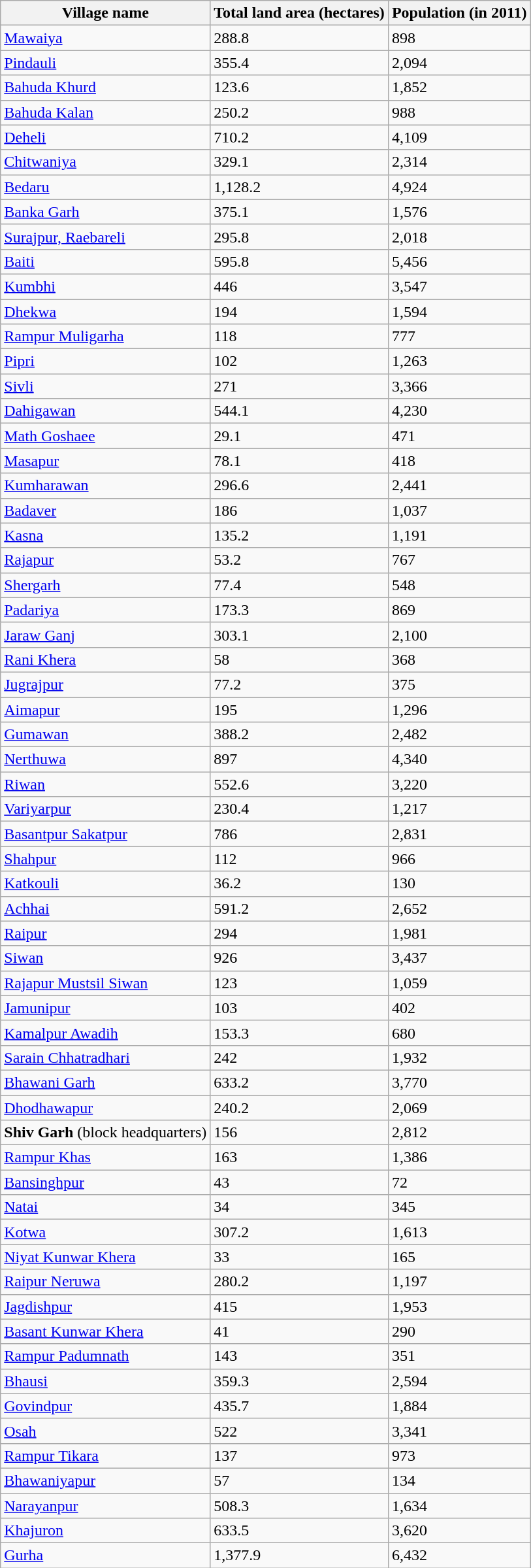<table class="wikitable sortable">
<tr>
<th>Village name</th>
<th>Total land area (hectares)</th>
<th>Population (in 2011)</th>
</tr>
<tr>
<td><a href='#'>Mawaiya</a></td>
<td>288.8</td>
<td>898</td>
</tr>
<tr>
<td><a href='#'>Pindauli</a></td>
<td>355.4</td>
<td>2,094</td>
</tr>
<tr>
<td><a href='#'>Bahuda Khurd</a></td>
<td>123.6</td>
<td>1,852</td>
</tr>
<tr>
<td><a href='#'>Bahuda Kalan</a></td>
<td>250.2</td>
<td>988</td>
</tr>
<tr>
<td><a href='#'>Deheli</a></td>
<td>710.2</td>
<td>4,109</td>
</tr>
<tr>
<td><a href='#'>Chitwaniya</a></td>
<td>329.1</td>
<td>2,314</td>
</tr>
<tr>
<td><a href='#'>Bedaru</a></td>
<td>1,128.2</td>
<td>4,924</td>
</tr>
<tr>
<td><a href='#'>Banka Garh</a></td>
<td>375.1</td>
<td>1,576</td>
</tr>
<tr>
<td><a href='#'>Surajpur, Raebareli</a></td>
<td>295.8</td>
<td>2,018</td>
</tr>
<tr>
<td><a href='#'>Baiti</a></td>
<td>595.8</td>
<td>5,456</td>
</tr>
<tr>
<td><a href='#'>Kumbhi</a></td>
<td>446</td>
<td>3,547</td>
</tr>
<tr>
<td><a href='#'>Dhekwa</a></td>
<td>194</td>
<td>1,594</td>
</tr>
<tr>
<td><a href='#'>Rampur Muligarha</a></td>
<td>118</td>
<td>777</td>
</tr>
<tr>
<td><a href='#'>Pipri</a></td>
<td>102</td>
<td>1,263</td>
</tr>
<tr>
<td><a href='#'>Sivli</a></td>
<td>271</td>
<td>3,366</td>
</tr>
<tr>
<td><a href='#'>Dahigawan</a></td>
<td>544.1</td>
<td>4,230</td>
</tr>
<tr>
<td><a href='#'>Math Goshaee</a></td>
<td>29.1</td>
<td>471</td>
</tr>
<tr>
<td><a href='#'>Masapur</a></td>
<td>78.1</td>
<td>418</td>
</tr>
<tr>
<td><a href='#'>Kumharawan</a></td>
<td>296.6</td>
<td>2,441</td>
</tr>
<tr>
<td><a href='#'>Badaver</a></td>
<td>186</td>
<td>1,037</td>
</tr>
<tr>
<td><a href='#'>Kasna</a></td>
<td>135.2</td>
<td>1,191</td>
</tr>
<tr>
<td><a href='#'>Rajapur</a></td>
<td>53.2</td>
<td>767</td>
</tr>
<tr>
<td><a href='#'>Shergarh</a></td>
<td>77.4</td>
<td>548</td>
</tr>
<tr>
<td><a href='#'>Padariya</a></td>
<td>173.3</td>
<td>869</td>
</tr>
<tr>
<td><a href='#'>Jaraw Ganj</a></td>
<td>303.1</td>
<td>2,100</td>
</tr>
<tr>
<td><a href='#'>Rani Khera</a></td>
<td>58</td>
<td>368</td>
</tr>
<tr>
<td><a href='#'>Jugrajpur</a></td>
<td>77.2</td>
<td>375</td>
</tr>
<tr>
<td><a href='#'>Aimapur</a></td>
<td>195</td>
<td>1,296</td>
</tr>
<tr>
<td><a href='#'>Gumawan</a></td>
<td>388.2</td>
<td>2,482</td>
</tr>
<tr>
<td><a href='#'>Nerthuwa</a></td>
<td>897</td>
<td>4,340</td>
</tr>
<tr>
<td><a href='#'>Riwan</a></td>
<td>552.6</td>
<td>3,220</td>
</tr>
<tr>
<td><a href='#'>Variyarpur</a></td>
<td>230.4</td>
<td>1,217</td>
</tr>
<tr>
<td><a href='#'>Basantpur Sakatpur</a></td>
<td>786</td>
<td>2,831</td>
</tr>
<tr>
<td><a href='#'>Shahpur</a></td>
<td>112</td>
<td>966</td>
</tr>
<tr>
<td><a href='#'>Katkouli</a></td>
<td>36.2</td>
<td>130</td>
</tr>
<tr>
<td><a href='#'>Achhai</a></td>
<td>591.2</td>
<td>2,652</td>
</tr>
<tr>
<td><a href='#'>Raipur</a></td>
<td>294</td>
<td>1,981</td>
</tr>
<tr>
<td><a href='#'>Siwan</a></td>
<td>926</td>
<td>3,437</td>
</tr>
<tr>
<td><a href='#'>Rajapur Mustsil Siwan</a></td>
<td>123</td>
<td>1,059</td>
</tr>
<tr>
<td><a href='#'>Jamunipur</a></td>
<td>103</td>
<td>402</td>
</tr>
<tr>
<td><a href='#'>Kamalpur Awadih</a></td>
<td>153.3</td>
<td>680</td>
</tr>
<tr>
<td><a href='#'>Sarain Chhatradhari</a></td>
<td>242</td>
<td>1,932</td>
</tr>
<tr>
<td><a href='#'>Bhawani Garh</a></td>
<td>633.2</td>
<td>3,770</td>
</tr>
<tr>
<td><a href='#'>Dhodhawapur</a></td>
<td>240.2</td>
<td>2,069</td>
</tr>
<tr>
<td><strong>Shiv Garh</strong> (block headquarters)</td>
<td>156</td>
<td>2,812</td>
</tr>
<tr>
<td><a href='#'>Rampur Khas</a></td>
<td>163</td>
<td>1,386</td>
</tr>
<tr>
<td><a href='#'>Bansinghpur</a></td>
<td>43</td>
<td>72</td>
</tr>
<tr>
<td><a href='#'>Natai</a></td>
<td>34</td>
<td>345</td>
</tr>
<tr>
<td><a href='#'>Kotwa</a></td>
<td>307.2</td>
<td>1,613</td>
</tr>
<tr>
<td><a href='#'>Niyat Kunwar Khera</a></td>
<td>33</td>
<td>165</td>
</tr>
<tr>
<td><a href='#'>Raipur Neruwa</a></td>
<td>280.2</td>
<td>1,197</td>
</tr>
<tr>
<td><a href='#'>Jagdishpur</a></td>
<td>415</td>
<td>1,953</td>
</tr>
<tr>
<td><a href='#'>Basant Kunwar Khera</a></td>
<td>41</td>
<td>290</td>
</tr>
<tr>
<td><a href='#'>Rampur Padumnath</a></td>
<td>143</td>
<td>351</td>
</tr>
<tr>
<td><a href='#'>Bhausi</a></td>
<td>359.3</td>
<td>2,594</td>
</tr>
<tr>
<td><a href='#'>Govindpur</a></td>
<td>435.7</td>
<td>1,884</td>
</tr>
<tr>
<td><a href='#'>Osah</a></td>
<td>522</td>
<td>3,341</td>
</tr>
<tr>
<td><a href='#'>Rampur Tikara</a></td>
<td>137</td>
<td>973</td>
</tr>
<tr>
<td><a href='#'>Bhawaniyapur</a></td>
<td>57</td>
<td>134</td>
</tr>
<tr>
<td><a href='#'>Narayanpur</a></td>
<td>508.3</td>
<td>1,634</td>
</tr>
<tr>
<td><a href='#'>Khajuron</a></td>
<td>633.5</td>
<td>3,620</td>
</tr>
<tr>
<td><a href='#'>Gurha</a></td>
<td>1,377.9</td>
<td>6,432</td>
</tr>
</table>
